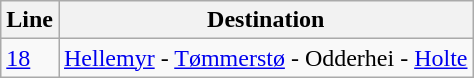<table class="wikitable sortable">
<tr>
<th>Line</th>
<th>Destination</th>
</tr>
<tr>
<td><a href='#'>18</a></td>
<td><a href='#'>Hellemyr</a> - <a href='#'>Tømmerstø</a> - Odderhei - <a href='#'>Holte</a></td>
</tr>
</table>
